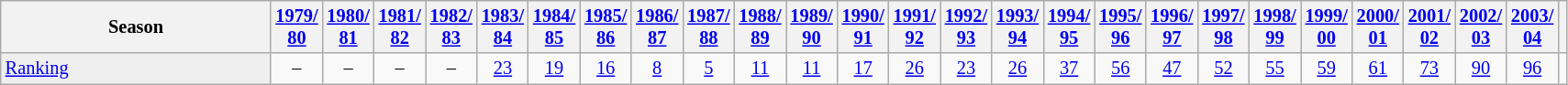<table class="wikitable" style="font-size:85%">
<tr>
<th width=190>Season</th>
<th><a href='#'>1979/<br>80</a></th>
<th><a href='#'>1980/<br>81</a></th>
<th><a href='#'>1981/<br>82</a></th>
<th><a href='#'>1982/<br>83</a></th>
<th><a href='#'>1983/<br>84</a></th>
<th><a href='#'>1984/<br>85</a></th>
<th><a href='#'>1985/<br>86</a></th>
<th><a href='#'>1986/<br>87</a></th>
<th><a href='#'>1987/<br>88</a></th>
<th><a href='#'>1988/<br>89</a></th>
<th><a href='#'>1989/<br>90</a></th>
<th><a href='#'>1990/<br>91</a></th>
<th><a href='#'>1991/<br>92</a></th>
<th><a href='#'>1992/<br>93</a></th>
<th><a href='#'>1993/<br>94</a></th>
<th><a href='#'>1994/<br>95</a></th>
<th><a href='#'>1995/<br>96</a></th>
<th><a href='#'>1996/<br>97</a></th>
<th><a href='#'>1997/<br>98</a></th>
<th><a href='#'>1998/<br>99</a></th>
<th><a href='#'>1999/<br>00</a></th>
<th><a href='#'>2000/<br>01</a></th>
<th><a href='#'>2001/<br>02</a></th>
<th><a href='#'>2002/<br>03</a></th>
<th><a href='#'>2003/<br>04</a></th>
<th></th>
</tr>
<tr>
<td style="background:#EFEFEF;"><a href='#'>Ranking</a></td>
<td align="center">–</td>
<td align="center">–</td>
<td align="center">–</td>
<td align="center">–</td>
<td align="center"><a href='#'>23</a></td>
<td align="center"><a href='#'>19</a></td>
<td align="center"><a href='#'>16</a></td>
<td align="center"><a href='#'>8</a></td>
<td align="center"><a href='#'>5</a></td>
<td align="center"><a href='#'>11</a></td>
<td align="center"><a href='#'>11</a></td>
<td align="center"><a href='#'>17</a></td>
<td align="center"><a href='#'>26</a></td>
<td align="center"><a href='#'>23</a></td>
<td align="center"><a href='#'>26</a></td>
<td align="center"><a href='#'>37</a></td>
<td align="center"><a href='#'>56</a></td>
<td align="center"><a href='#'>47</a></td>
<td align="center"><a href='#'>52</a></td>
<td align="center"><a href='#'>55</a></td>
<td align="center"><a href='#'>59</a></td>
<td align="center"><a href='#'>61</a></td>
<td align="center"><a href='#'>73</a></td>
<td align="center"><a href='#'>90</a></td>
<td align="center"><a href='#'>96</a></td>
<td></td>
</tr>
</table>
